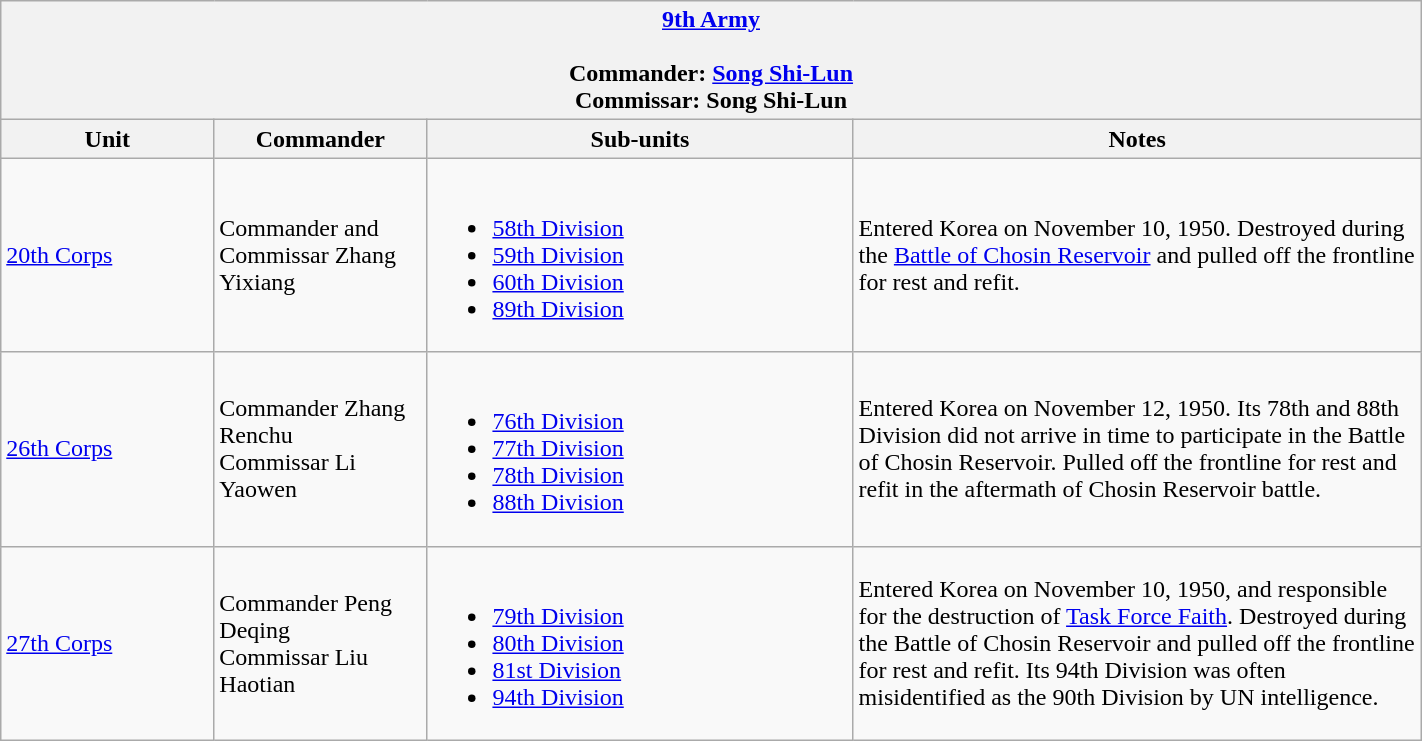<table class="wikitable" style="width: 75%">
<tr>
<th colspan="4" align= center> <a href='#'>9th Army</a><br><br>Commander: <a href='#'>Song Shi-Lun</a><br>
Commissar: Song Shi-Lun</th>
</tr>
<tr>
<th width=15%; align= center>Unit</th>
<th width=15%; align= center>Commander</th>
<th width=30%; align= center>Sub-units</th>
<th width=40%; align= center>Notes</th>
</tr>
<tr>
<td><a href='#'>20th Corps</a></td>
<td>Commander and Commissar Zhang Yixiang</td>
<td><br><ul><li><a href='#'>58th Division</a></li><li><a href='#'>59th Division</a></li><li><a href='#'>60th Division</a></li><li><a href='#'>89th Division</a></li></ul></td>
<td>Entered Korea on November 10, 1950. Destroyed during the <a href='#'>Battle of Chosin Reservoir</a> and pulled off the frontline for rest and refit.</td>
</tr>
<tr>
<td><a href='#'>26th Corps</a></td>
<td>Commander Zhang Renchu<br>Commissar Li Yaowen</td>
<td><br><ul><li><a href='#'>76th Division</a></li><li><a href='#'>77th Division</a></li><li><a href='#'>78th Division</a></li><li><a href='#'>88th Division</a></li></ul></td>
<td>Entered Korea on November 12, 1950. Its 78th and 88th Division did not arrive in time to participate in the Battle of Chosin Reservoir. Pulled off the frontline for rest and refit in the aftermath of Chosin Reservoir battle.</td>
</tr>
<tr>
<td><a href='#'>27th Corps</a></td>
<td>Commander Peng Deqing<br>Commissar Liu Haotian</td>
<td><br><ul><li><a href='#'>79th Division</a></li><li><a href='#'>80th Division</a></li><li><a href='#'>81st Division</a></li><li><a href='#'>94th Division</a></li></ul></td>
<td>Entered Korea on November 10, 1950, and responsible for the destruction of <a href='#'>Task Force Faith</a>. Destroyed during the Battle of Chosin Reservoir and pulled off the frontline for rest and refit. Its 94th Division was often misidentified as the 90th Division by UN intelligence.</td>
</tr>
</table>
